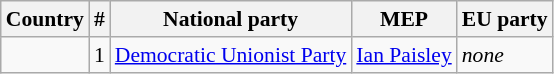<table class="wikitable sortable mw-collapsible mw-collapsed" style="font-size:90%">
<tr>
<th>Country</th>
<th colspan=2>#</th>
<th>National party</th>
<th>MEP</th>
<th>EU party</th>
</tr>
<tr>
<td></td>
<td colspan=2>1</td>
<td><a href='#'>Democratic Unionist Party</a></td>
<td><a href='#'>Ian Paisley</a></td>
<td><em>none</em></td>
</tr>
</table>
